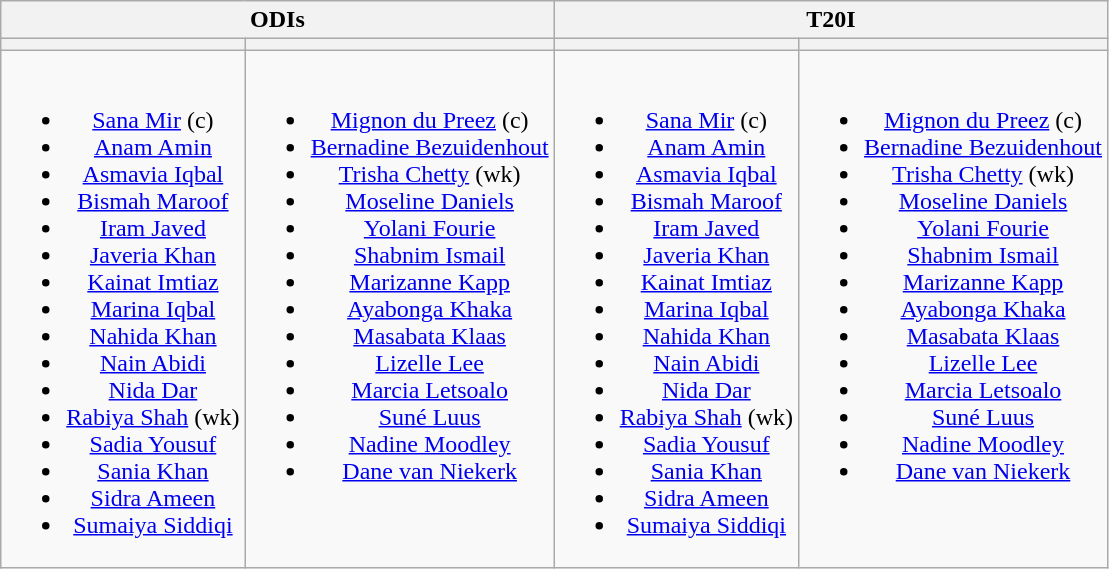<table class="wikitable" style="text-align:center">
<tr>
<th colspan=2>ODIs</th>
<th colspan=2>T20I</th>
</tr>
<tr>
<th></th>
<th></th>
<th></th>
<th></th>
</tr>
<tr style="vertical-align:top">
<td><br><ul><li><a href='#'>Sana Mir</a> (c)</li><li><a href='#'>Anam Amin</a></li><li><a href='#'>Asmavia Iqbal</a></li><li><a href='#'>Bismah Maroof</a></li><li><a href='#'>Iram Javed</a></li><li><a href='#'>Javeria Khan</a></li><li><a href='#'>Kainat Imtiaz</a></li><li><a href='#'>Marina Iqbal</a></li><li><a href='#'>Nahida Khan</a></li><li><a href='#'>Nain Abidi</a></li><li><a href='#'>Nida Dar</a></li><li><a href='#'>Rabiya Shah</a> (wk)</li><li><a href='#'>Sadia Yousuf</a></li><li><a href='#'>Sania Khan</a></li><li><a href='#'>Sidra Ameen</a></li><li><a href='#'>Sumaiya Siddiqi</a></li></ul></td>
<td><br><ul><li><a href='#'>Mignon du Preez</a> (c)</li><li><a href='#'>Bernadine Bezuidenhout</a></li><li><a href='#'>Trisha Chetty</a> (wk)</li><li><a href='#'>Moseline Daniels</a></li><li><a href='#'>Yolani Fourie</a></li><li><a href='#'>Shabnim Ismail</a></li><li><a href='#'>Marizanne Kapp</a></li><li><a href='#'>Ayabonga Khaka</a></li><li><a href='#'>Masabata Klaas</a></li><li><a href='#'>Lizelle Lee</a></li><li><a href='#'>Marcia Letsoalo</a></li><li><a href='#'>Suné Luus</a></li><li><a href='#'>Nadine Moodley</a></li><li><a href='#'>Dane van Niekerk</a></li></ul></td>
<td><br><ul><li><a href='#'>Sana Mir</a> (c)</li><li><a href='#'>Anam Amin</a></li><li><a href='#'>Asmavia Iqbal</a></li><li><a href='#'>Bismah Maroof</a></li><li><a href='#'>Iram Javed</a></li><li><a href='#'>Javeria Khan</a></li><li><a href='#'>Kainat Imtiaz</a></li><li><a href='#'>Marina Iqbal</a></li><li><a href='#'>Nahida Khan</a></li><li><a href='#'>Nain Abidi</a></li><li><a href='#'>Nida Dar</a></li><li><a href='#'>Rabiya Shah</a> (wk)</li><li><a href='#'>Sadia Yousuf</a></li><li><a href='#'>Sania Khan</a></li><li><a href='#'>Sidra Ameen</a></li><li><a href='#'>Sumaiya Siddiqi</a></li></ul></td>
<td><br><ul><li><a href='#'>Mignon du Preez</a> (c)</li><li><a href='#'>Bernadine Bezuidenhout</a></li><li><a href='#'>Trisha Chetty</a> (wk)</li><li><a href='#'>Moseline Daniels</a></li><li><a href='#'>Yolani Fourie</a></li><li><a href='#'>Shabnim Ismail</a></li><li><a href='#'>Marizanne Kapp</a></li><li><a href='#'>Ayabonga Khaka</a></li><li><a href='#'>Masabata Klaas</a></li><li><a href='#'>Lizelle Lee</a></li><li><a href='#'>Marcia Letsoalo</a></li><li><a href='#'>Suné Luus</a></li><li><a href='#'>Nadine Moodley</a></li><li><a href='#'>Dane van Niekerk</a></li></ul></td>
</tr>
</table>
